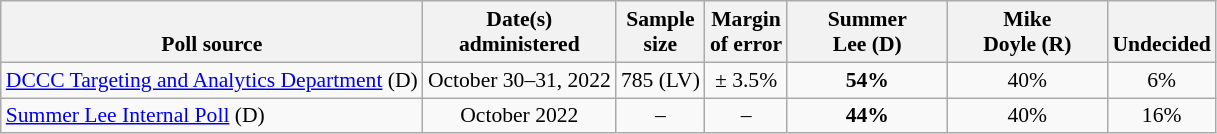<table class="wikitable" style="font-size:90%;text-align:center;">
<tr style="vertical-align:bottom">
<th>Poll source</th>
<th>Date(s)<br>administered</th>
<th>Sample<br>size</th>
<th>Margin<br>of error</th>
<th style="width:100px;">Summer<br>Lee (D)</th>
<th style="width:100px;">Mike<br>Doyle (R)</th>
<th>Undecided</th>
</tr>
<tr>
<td style="text-align:left;"><a href='#'>DCCC Targeting and Analytics Department</a> (D)</td>
<td>October 30–31, 2022</td>
<td>785 (LV)</td>
<td>± 3.5%</td>
<td><strong>54%</strong></td>
<td>40%</td>
<td>6%</td>
</tr>
<tr>
<td style="text-align:left;"><a href='#'>Summer Lee Internal Poll</a> (D)</td>
<td>October 2022</td>
<td>–</td>
<td>–</td>
<td><strong>44%</strong></td>
<td>40%</td>
<td>16%</td>
</tr>
</table>
